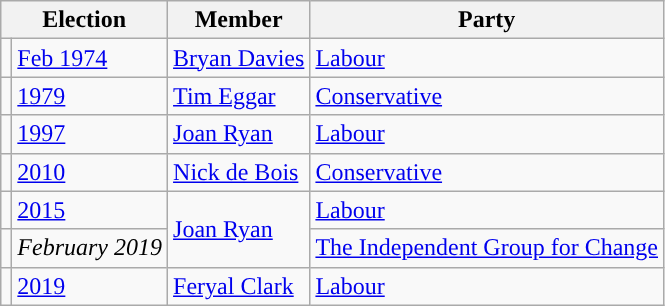<table class="wikitable">
<tr>
<th colspan="2">Election</th>
<th>Member</th>
<th>Party</th>
</tr>
<tr>
<td style="color:inherit;background-color: "></td>
<td><a href='#'>Feb 1974</a></td>
<td><a href='#'>Bryan Davies</a></td>
<td><a href='#'>Labour</a></td>
</tr>
<tr>
<td style="color:inherit;background-color: "></td>
<td><a href='#'>1979</a></td>
<td><a href='#'>Tim Eggar</a></td>
<td><a href='#'>Conservative</a></td>
</tr>
<tr>
<td style="color:inherit;background-color: "></td>
<td><a href='#'>1997</a></td>
<td><a href='#'>Joan Ryan</a></td>
<td><a href='#'>Labour</a></td>
</tr>
<tr>
<td style="color:inherit;background-color: "></td>
<td><a href='#'>2010</a></td>
<td><a href='#'>Nick de Bois</a></td>
<td><a href='#'>Conservative</a></td>
</tr>
<tr>
<td style="color:inherit;background-color: "></td>
<td><a href='#'>2015</a></td>
<td rowspan="2"><a href='#'>Joan Ryan</a></td>
<td><a href='#'>Labour</a></td>
</tr>
<tr>
<td style="color:inherit;background-color: "></td>
<td><em>February 2019</em></td>
<td><a href='#'>The Independent Group for Change</a></td>
</tr>
<tr>
<td style="color:inherit;background-color: "></td>
<td><a href='#'>2019</a></td>
<td><a href='#'>Feryal Clark</a></td>
<td><a href='#'>Labour</a></td>
</tr>
</table>
